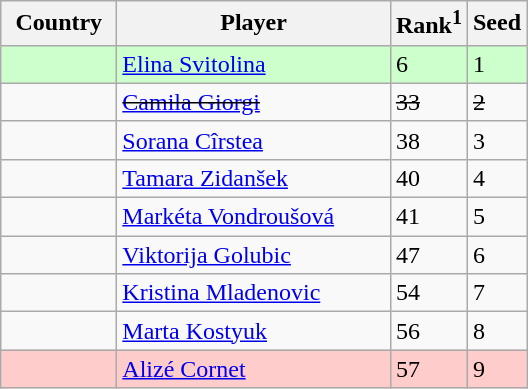<table class="wikitable">
<tr>
<th width="70">Country</th>
<th width="175">Player</th>
<th>Rank<sup>1</sup></th>
<th>Seed</th>
</tr>
<tr style="background:#cfc;">
<td></td>
<td><a href='#'>Elina Svitolina</a></td>
<td>6</td>
<td>1</td>
</tr>
<tr>
<td><s></s></td>
<td><s><a href='#'>Camila Giorgi</a></s></td>
<td><s>33</s></td>
<td><s>2</s></td>
</tr>
<tr>
<td></td>
<td><a href='#'>Sorana Cîrstea</a></td>
<td>38</td>
<td>3</td>
</tr>
<tr>
<td></td>
<td><a href='#'>Tamara Zidanšek</a></td>
<td>40</td>
<td>4</td>
</tr>
<tr>
<td></td>
<td><a href='#'>Markéta Vondroušová</a></td>
<td>41</td>
<td>5</td>
</tr>
<tr>
<td></td>
<td><a href='#'>Viktorija Golubic</a></td>
<td>47</td>
<td>6</td>
</tr>
<tr>
<td></td>
<td><a href='#'>Kristina Mladenovic</a></td>
<td>54</td>
<td>7</td>
</tr>
<tr>
<td></td>
<td><a href='#'>Marta Kostyuk</a></td>
<td>56</td>
<td>8</td>
</tr>
<tr style="background:#fcc;">
<td></td>
<td><a href='#'>Alizé Cornet</a></td>
<td>57</td>
<td>9</td>
</tr>
</table>
